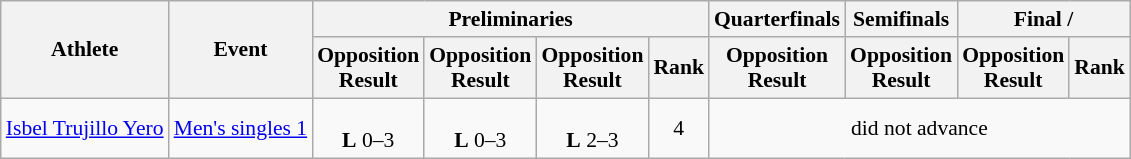<table class=wikitable style="font-size:90%">
<tr>
<th rowspan="2">Athlete</th>
<th rowspan="2">Event</th>
<th colspan="4">Preliminaries</th>
<th>Quarterfinals</th>
<th>Semifinals</th>
<th colspan="2">Final / </th>
</tr>
<tr>
<th>Opposition<br>Result</th>
<th>Opposition<br>Result</th>
<th>Opposition<br>Result</th>
<th>Rank</th>
<th>Opposition<br>Result</th>
<th>Opposition<br>Result</th>
<th>Opposition<br>Result</th>
<th>Rank</th>
</tr>
<tr>
<td><a href='#'>Isbel Trujillo Yero</a></td>
<td><a href='#'>Men's singles 1</a></td>
<td align="center"><br><strong>L</strong> 0–3</td>
<td align="center"><br><strong>L</strong> 0–3</td>
<td align="center"><br><strong>L</strong> 2–3</td>
<td align="center">4</td>
<td align="center" colspan="4">did not advance</td>
</tr>
</table>
